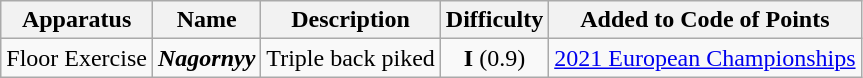<table class="wikitable">
<tr>
<th>Apparatus</th>
<th>Name</th>
<th>Description</th>
<th>Difficulty</th>
<th>Added to Code of Points</th>
</tr>
<tr>
<td>Floor Exercise</td>
<td><strong><em>Nagornyy</em></strong></td>
<td>Triple back piked</td>
<td align=center><strong>I</strong> (0.9)</td>
<td><a href='#'>2021 European Championships</a></td>
</tr>
</table>
